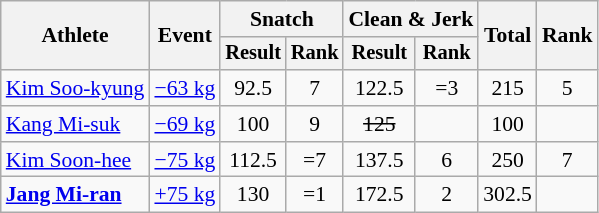<table class="wikitable" style="font-size:90%">
<tr>
<th rowspan="2">Athlete</th>
<th rowspan="2">Event</th>
<th colspan="2">Snatch</th>
<th colspan="2">Clean & Jerk</th>
<th rowspan="2">Total</th>
<th rowspan="2">Rank</th>
</tr>
<tr style="font-size:95%">
<th>Result</th>
<th>Rank</th>
<th>Result</th>
<th>Rank</th>
</tr>
<tr align=center>
<td align=left><a href='#'>Kim Soo-kyung</a></td>
<td align=left><a href='#'>−63 kg</a></td>
<td>92.5</td>
<td>7</td>
<td>122.5</td>
<td>=3</td>
<td>215</td>
<td>5</td>
</tr>
<tr align=center>
<td align=left><a href='#'>Kang Mi-suk</a></td>
<td align=left><a href='#'>−69 kg</a></td>
<td>100</td>
<td>9</td>
<td><s>125</s></td>
<td></td>
<td>100</td>
<td></td>
</tr>
<tr align=center>
<td align=left><a href='#'>Kim Soon-hee</a></td>
<td align=left><a href='#'>−75 kg</a></td>
<td>112.5</td>
<td>=7</td>
<td>137.5</td>
<td>6</td>
<td>250</td>
<td>7</td>
</tr>
<tr align=center>
<td align=left><strong><a href='#'>Jang Mi-ran</a></strong></td>
<td align=left><a href='#'>+75 kg</a></td>
<td>130</td>
<td>=1</td>
<td>172.5</td>
<td>2</td>
<td>302.5</td>
<td></td>
</tr>
</table>
